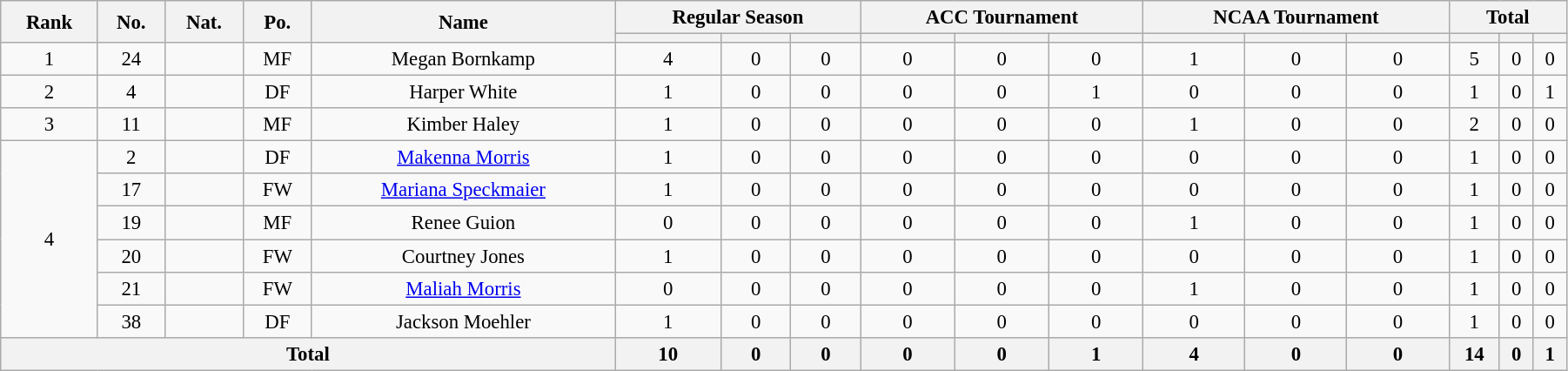<table class="wikitable" style="text-align:center; font-size:95%; width:95%;">
<tr>
<th rowspan=2>Rank</th>
<th rowspan=2>No.</th>
<th rowspan=2>Nat.</th>
<th rowspan=2>Po.</th>
<th rowspan=2>Name</th>
<th colspan=3>Regular Season</th>
<th colspan=3>ACC Tournament</th>
<th colspan=3>NCAA Tournament</th>
<th colspan=3>Total</th>
</tr>
<tr>
<th></th>
<th></th>
<th></th>
<th></th>
<th></th>
<th></th>
<th></th>
<th></th>
<th></th>
<th></th>
<th></th>
<th></th>
</tr>
<tr>
<td>1</td>
<td>24</td>
<td></td>
<td>MF</td>
<td>Megan Bornkamp</td>
<td>4</td>
<td>0</td>
<td>0</td>
<td>0</td>
<td 0>0</td>
<td>0</td>
<td>1</td>
<td>0</td>
<td>0</td>
<td>5</td>
<td>0</td>
<td>0</td>
</tr>
<tr>
<td>2</td>
<td>4</td>
<td></td>
<td>DF</td>
<td>Harper White</td>
<td>1</td>
<td>0</td>
<td>0</td>
<td>0</td>
<td>0</td>
<td>1</td>
<td>0</td>
<td>0</td>
<td>0</td>
<td>1</td>
<td>0</td>
<td>1</td>
</tr>
<tr>
<td>3</td>
<td>11</td>
<td></td>
<td>MF</td>
<td>Kimber Haley</td>
<td>1</td>
<td>0</td>
<td>0</td>
<td>0</td>
<td 0>0</td>
<td>0</td>
<td>1</td>
<td>0</td>
<td>0</td>
<td>2</td>
<td>0</td>
<td>0</td>
</tr>
<tr>
<td rowspan=6>4</td>
<td>2</td>
<td></td>
<td>DF</td>
<td><a href='#'>Makenna Morris</a></td>
<td>1</td>
<td>0</td>
<td>0</td>
<td>0</td>
<td 0>0</td>
<td>0</td>
<td>0</td>
<td>0</td>
<td>0</td>
<td>1</td>
<td>0</td>
<td>0</td>
</tr>
<tr>
<td>17</td>
<td></td>
<td>FW</td>
<td><a href='#'>Mariana Speckmaier</a></td>
<td>1</td>
<td>0</td>
<td>0</td>
<td>0</td>
<td 0>0</td>
<td>0</td>
<td>0</td>
<td>0</td>
<td>0</td>
<td>1</td>
<td>0</td>
<td>0</td>
</tr>
<tr>
<td>19</td>
<td></td>
<td>MF</td>
<td>Renee Guion</td>
<td>0</td>
<td>0</td>
<td>0</td>
<td>0</td>
<td 0>0</td>
<td>0</td>
<td>1</td>
<td>0</td>
<td>0</td>
<td>1</td>
<td>0</td>
<td>0</td>
</tr>
<tr>
<td>20</td>
<td></td>
<td>FW</td>
<td>Courtney Jones</td>
<td>1</td>
<td>0</td>
<td>0</td>
<td>0</td>
<td 0>0</td>
<td>0</td>
<td>0</td>
<td>0</td>
<td>0</td>
<td>1</td>
<td>0</td>
<td>0</td>
</tr>
<tr>
<td>21</td>
<td></td>
<td>FW</td>
<td><a href='#'>Maliah Morris</a></td>
<td>0</td>
<td>0</td>
<td>0</td>
<td>0</td>
<td 0>0</td>
<td>0</td>
<td>1</td>
<td>0</td>
<td>0</td>
<td>1</td>
<td>0</td>
<td>0</td>
</tr>
<tr>
<td>38</td>
<td></td>
<td>DF</td>
<td>Jackson Moehler</td>
<td>1</td>
<td>0</td>
<td>0</td>
<td>0</td>
<td 0>0</td>
<td>0</td>
<td>0</td>
<td>0</td>
<td>0</td>
<td>1</td>
<td>0</td>
<td>0</td>
</tr>
<tr>
<th colspan=5>Total</th>
<th>10</th>
<th>0</th>
<th>0</th>
<th>0</th>
<th>0</th>
<th>1</th>
<th>4</th>
<th>0</th>
<th>0</th>
<th>14</th>
<th>0</th>
<th>1</th>
</tr>
</table>
